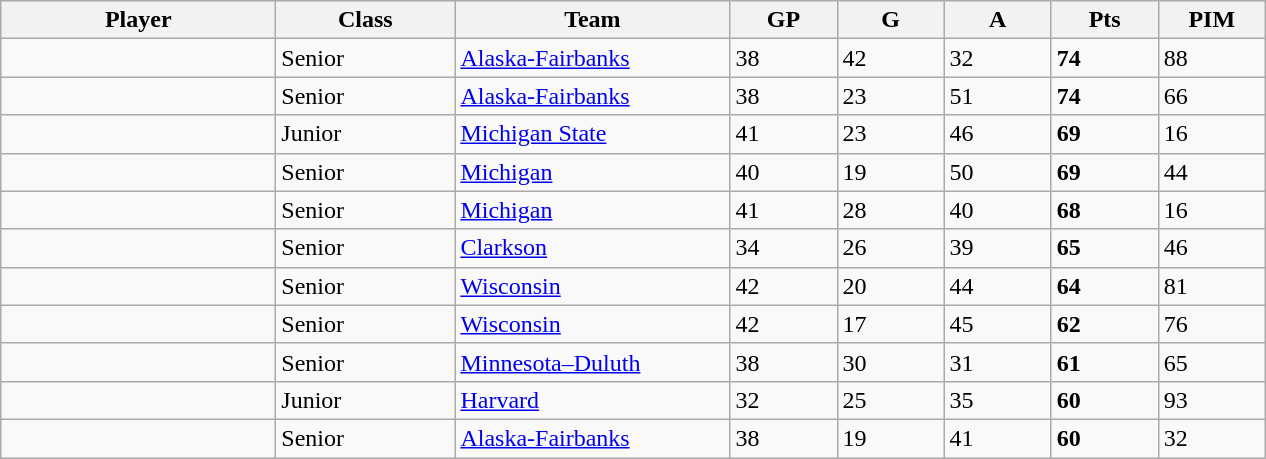<table class="wikitable sortable">
<tr>
<th style="width: 11em;">Player</th>
<th style="width: 7em;">Class</th>
<th style="width: 11em;">Team</th>
<th style="width: 4em;">GP</th>
<th style="width: 4em;">G</th>
<th style="width: 4em;">A</th>
<th style="width: 4em;">Pts</th>
<th style="width: 4em;">PIM</th>
</tr>
<tr>
<td></td>
<td>Senior</td>
<td><a href='#'>Alaska-Fairbanks</a></td>
<td>38</td>
<td>42</td>
<td>32</td>
<td><strong>74</strong></td>
<td>88</td>
</tr>
<tr>
<td></td>
<td>Senior</td>
<td><a href='#'>Alaska-Fairbanks</a></td>
<td>38</td>
<td>23</td>
<td>51</td>
<td><strong>74</strong></td>
<td>66</td>
</tr>
<tr>
<td></td>
<td>Junior</td>
<td><a href='#'>Michigan State</a></td>
<td>41</td>
<td>23</td>
<td>46</td>
<td><strong>69</strong></td>
<td>16</td>
</tr>
<tr>
<td></td>
<td>Senior</td>
<td><a href='#'>Michigan</a></td>
<td>40</td>
<td>19</td>
<td>50</td>
<td><strong>69</strong></td>
<td>44</td>
</tr>
<tr>
<td></td>
<td>Senior</td>
<td><a href='#'>Michigan</a></td>
<td>41</td>
<td>28</td>
<td>40</td>
<td><strong>68</strong></td>
<td>16</td>
</tr>
<tr>
<td></td>
<td>Senior</td>
<td><a href='#'>Clarkson</a></td>
<td>34</td>
<td>26</td>
<td>39</td>
<td><strong>65</strong></td>
<td>46</td>
</tr>
<tr>
<td></td>
<td>Senior</td>
<td><a href='#'>Wisconsin</a></td>
<td>42</td>
<td>20</td>
<td>44</td>
<td><strong>64</strong></td>
<td>81</td>
</tr>
<tr>
<td></td>
<td>Senior</td>
<td><a href='#'>Wisconsin</a></td>
<td>42</td>
<td>17</td>
<td>45</td>
<td><strong>62</strong></td>
<td>76</td>
</tr>
<tr>
<td></td>
<td>Senior</td>
<td><a href='#'>Minnesota–Duluth</a></td>
<td>38</td>
<td>30</td>
<td>31</td>
<td><strong>61</strong></td>
<td>65</td>
</tr>
<tr>
<td></td>
<td>Junior</td>
<td><a href='#'>Harvard</a></td>
<td>32</td>
<td>25</td>
<td>35</td>
<td><strong>60</strong></td>
<td>93</td>
</tr>
<tr>
<td></td>
<td>Senior</td>
<td><a href='#'>Alaska-Fairbanks</a></td>
<td>38</td>
<td>19</td>
<td>41</td>
<td><strong>60</strong></td>
<td>32</td>
</tr>
</table>
